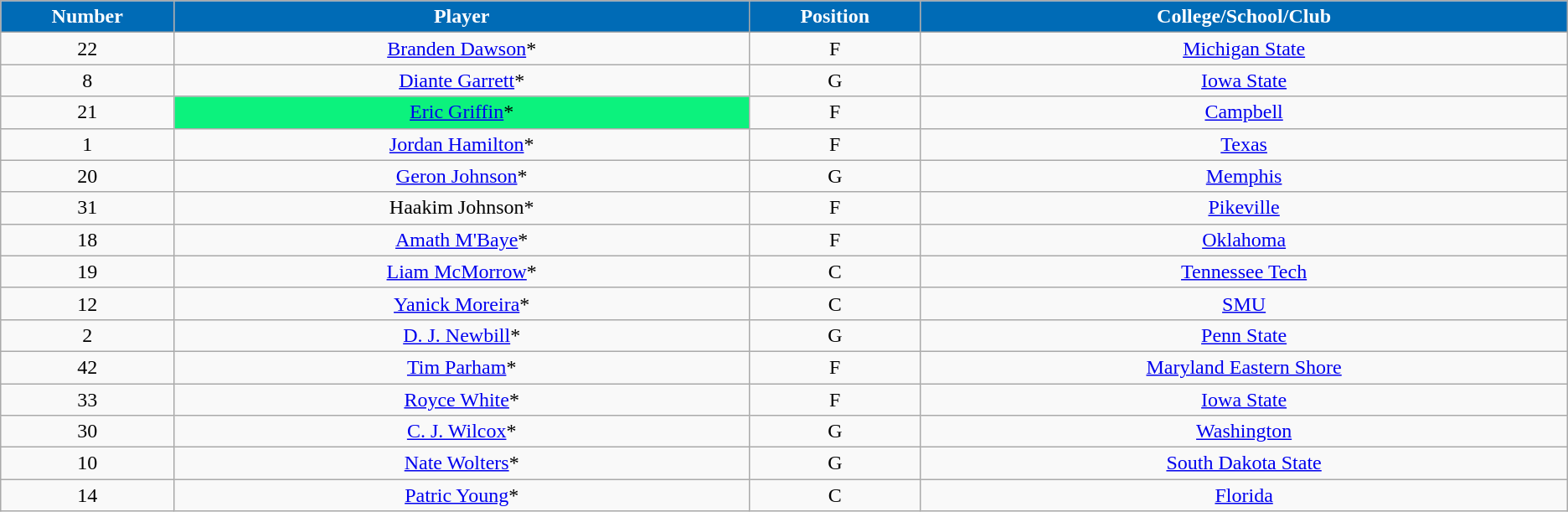<table class="wikitable sortable sortable">
<tr>
<th style="background:#006BB6; color:white" width="1%">Number</th>
<th style="background:#006BB6; color:white" width="5%">Player</th>
<th style="background:#006BB6; color:white" width="1%">Position</th>
<th style="background:#006BB6; color:white" width="5%">College/School/Club</th>
</tr>
<tr style="text-align: center">
<td>22</td>
<td><a href='#'>Branden Dawson</a>*</td>
<td>F</td>
<td><a href='#'>Michigan State</a></td>
</tr>
<tr style="text-align: center">
<td>8</td>
<td><a href='#'>Diante Garrett</a>*</td>
<td>G</td>
<td><a href='#'>Iowa State</a></td>
</tr>
<tr style="text-align: center">
<td>21</td>
<td bgcolor="#0CF27D"><a href='#'>Eric Griffin</a>*</td>
<td>F</td>
<td><a href='#'>Campbell</a></td>
</tr>
<tr style="text-align: center">
<td>1</td>
<td><a href='#'>Jordan Hamilton</a>*</td>
<td>F</td>
<td><a href='#'>Texas</a></td>
</tr>
<tr style="text-align: center">
<td>20</td>
<td><a href='#'>Geron Johnson</a>*</td>
<td>G</td>
<td><a href='#'>Memphis</a></td>
</tr>
<tr style="text-align: center">
<td>31</td>
<td>Haakim Johnson*</td>
<td>F</td>
<td><a href='#'>Pikeville</a></td>
</tr>
<tr style="text-align: center">
<td>18</td>
<td><a href='#'>Amath M'Baye</a>*</td>
<td>F</td>
<td><a href='#'>Oklahoma</a></td>
</tr>
<tr style="text-align: center">
<td>19</td>
<td><a href='#'>Liam McMorrow</a>*</td>
<td>C</td>
<td><a href='#'>Tennessee Tech</a></td>
</tr>
<tr style="text-align: center">
<td>12</td>
<td><a href='#'>Yanick Moreira</a>*</td>
<td>C</td>
<td><a href='#'>SMU</a></td>
</tr>
<tr style="text-align: center">
<td>2</td>
<td><a href='#'>D. J. Newbill</a>*</td>
<td>G</td>
<td><a href='#'>Penn State</a></td>
</tr>
<tr style="text-align: center">
<td>42</td>
<td><a href='#'>Tim Parham</a>*</td>
<td>F</td>
<td><a href='#'>Maryland Eastern Shore</a></td>
</tr>
<tr style="text-align: center">
<td>33</td>
<td><a href='#'>Royce White</a>*</td>
<td>F</td>
<td><a href='#'>Iowa State</a></td>
</tr>
<tr style="text-align: center">
<td>30</td>
<td><a href='#'>C. J. Wilcox</a>*</td>
<td>G</td>
<td><a href='#'>Washington</a></td>
</tr>
<tr style="text-align: center">
<td>10</td>
<td><a href='#'>Nate Wolters</a>*</td>
<td>G</td>
<td><a href='#'>South Dakota State</a></td>
</tr>
<tr style="text-align: center">
<td>14</td>
<td><a href='#'>Patric Young</a>*</td>
<td>C</td>
<td><a href='#'>Florida</a></td>
</tr>
</table>
